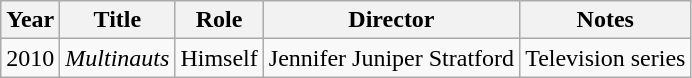<table class="wikitable">
<tr>
<th>Year</th>
<th>Title</th>
<th>Role</th>
<th>Director</th>
<th>Notes</th>
</tr>
<tr>
<td>2010</td>
<td><em>Multinauts</em></td>
<td>Himself</td>
<td>Jennifer Juniper Stratford</td>
<td>Television series</td>
</tr>
</table>
